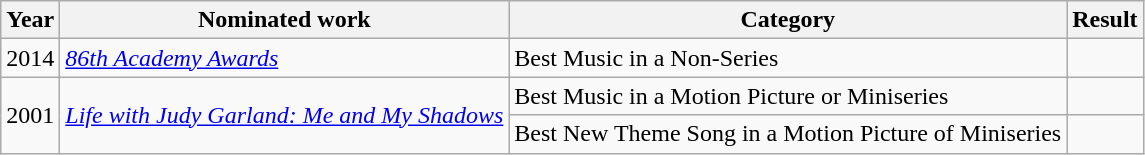<table class="wikitable">
<tr>
<th>Year</th>
<th>Nominated work</th>
<th>Category</th>
<th>Result</th>
</tr>
<tr>
<td>2014</td>
<td><em><a href='#'>86th Academy Awards</a></em></td>
<td>Best Music in a Non-Series</td>
<td></td>
</tr>
<tr>
<td rowspan="2">2001</td>
<td rowspan="2"><em><a href='#'>Life with Judy Garland: Me and My Shadows</a></em></td>
<td>Best Music in a Motion Picture or Miniseries</td>
<td></td>
</tr>
<tr>
<td>Best New Theme Song in a Motion Picture of Miniseries</td>
<td></td>
</tr>
</table>
